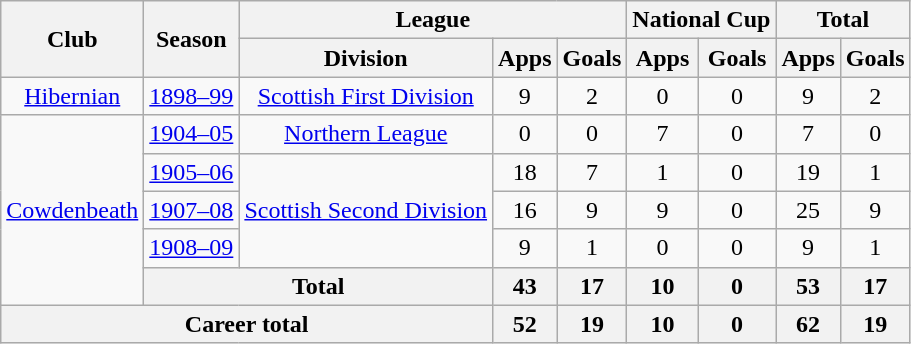<table class="wikitable" style="text-align: center;">
<tr>
<th rowspan="2">Club</th>
<th rowspan="2">Season</th>
<th colspan="3">League</th>
<th colspan="2">National Cup</th>
<th colspan="2">Total</th>
</tr>
<tr>
<th>Division</th>
<th>Apps</th>
<th>Goals</th>
<th>Apps</th>
<th>Goals</th>
<th>Apps</th>
<th>Goals</th>
</tr>
<tr>
<td><a href='#'>Hibernian</a></td>
<td><a href='#'>1898–99</a></td>
<td><a href='#'>Scottish First Division</a></td>
<td>9</td>
<td>2</td>
<td>0</td>
<td>0</td>
<td>9</td>
<td>2</td>
</tr>
<tr>
<td rowspan="5"><a href='#'>Cowdenbeath</a></td>
<td><a href='#'>1904–05</a></td>
<td><a href='#'>Northern League</a></td>
<td>0</td>
<td>0</td>
<td>7</td>
<td>0</td>
<td>7</td>
<td>0</td>
</tr>
<tr>
<td><a href='#'>1905–06</a></td>
<td rowspan="3"><a href='#'>Scottish Second Division</a></td>
<td>18</td>
<td>7</td>
<td>1</td>
<td>0</td>
<td>19</td>
<td>1</td>
</tr>
<tr>
<td><a href='#'>1907–08</a></td>
<td>16</td>
<td>9</td>
<td>9</td>
<td>0</td>
<td>25</td>
<td>9</td>
</tr>
<tr>
<td><a href='#'>1908–09</a></td>
<td>9</td>
<td>1</td>
<td>0</td>
<td>0</td>
<td>9</td>
<td>1</td>
</tr>
<tr>
<th colspan="2">Total</th>
<th>43</th>
<th>17</th>
<th>10</th>
<th>0</th>
<th>53</th>
<th>17</th>
</tr>
<tr>
<th colspan="3">Career total</th>
<th>52</th>
<th>19</th>
<th>10</th>
<th>0</th>
<th>62</th>
<th>19</th>
</tr>
</table>
